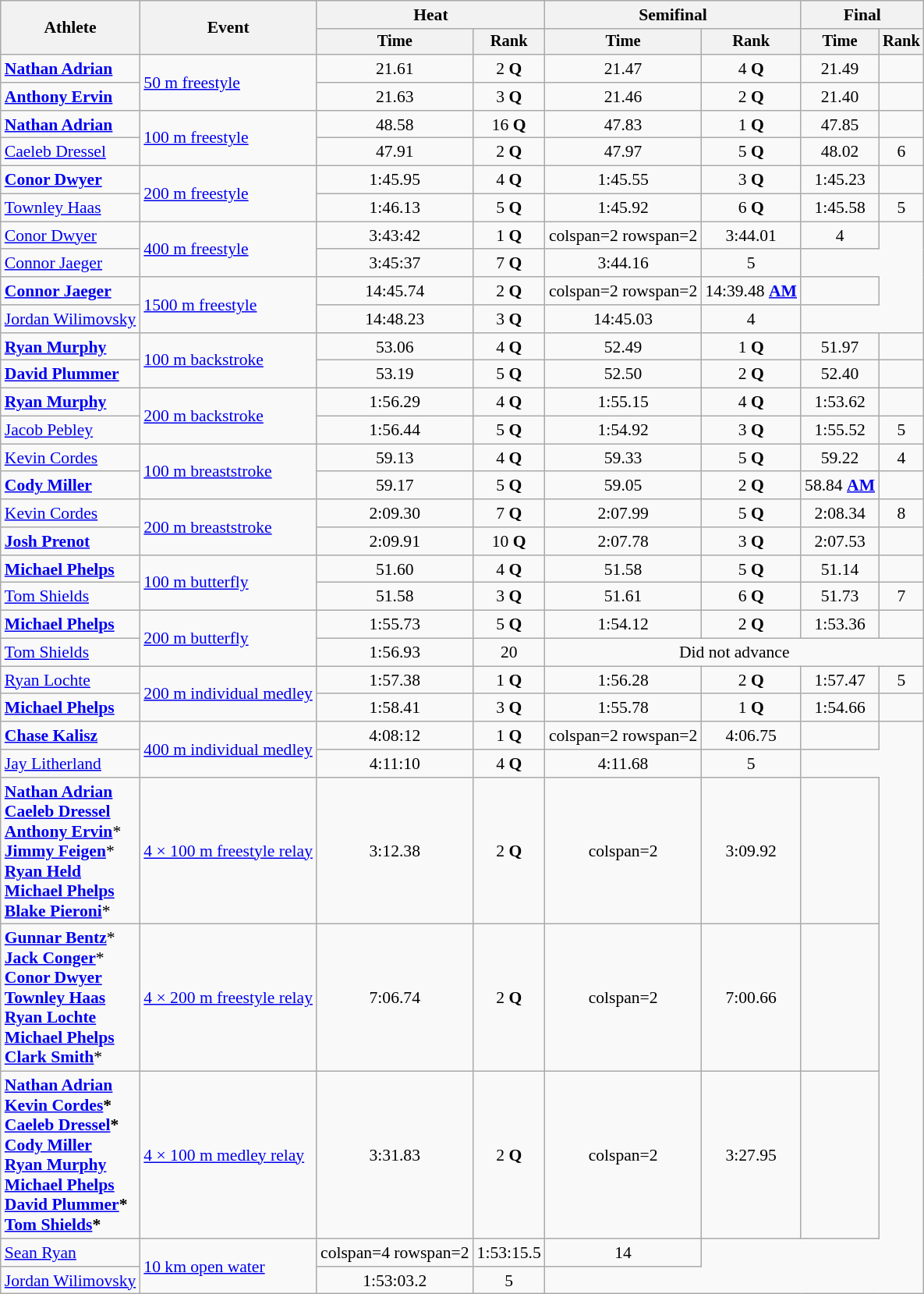<table class=wikitable style=font-size:90%;text-align:center>
<tr>
<th rowspan=2>Athlete</th>
<th rowspan=2>Event</th>
<th colspan=2>Heat</th>
<th colspan=2>Semifinal</th>
<th colspan=2>Final</th>
</tr>
<tr style=font-size:95%>
<th>Time</th>
<th>Rank</th>
<th>Time</th>
<th>Rank</th>
<th>Time</th>
<th>Rank</th>
</tr>
<tr>
<td align=left><strong><a href='#'>Nathan Adrian</a></strong></td>
<td align=left rowspan=2><a href='#'>50 m freestyle</a></td>
<td>21.61</td>
<td>2 <strong>Q</strong></td>
<td>21.47</td>
<td>4 <strong>Q</strong></td>
<td>21.49</td>
<td></td>
</tr>
<tr>
<td align=left><strong><a href='#'>Anthony Ervin</a></strong></td>
<td>21.63</td>
<td>3 <strong>Q</strong></td>
<td>21.46</td>
<td>2 <strong>Q</strong></td>
<td>21.40</td>
<td></td>
</tr>
<tr>
<td align=left><strong><a href='#'>Nathan Adrian</a></strong></td>
<td align=left rowspan=2><a href='#'>100 m freestyle</a></td>
<td>48.58</td>
<td>16 <strong>Q</strong></td>
<td>47.83</td>
<td>1 <strong>Q</strong></td>
<td>47.85</td>
<td></td>
</tr>
<tr>
<td align=left><a href='#'>Caeleb Dressel</a></td>
<td>47.91</td>
<td>2 <strong>Q</strong></td>
<td>47.97</td>
<td>5 <strong>Q</strong></td>
<td>48.02</td>
<td>6</td>
</tr>
<tr>
<td align=left><strong><a href='#'>Conor Dwyer</a></strong></td>
<td align=left rowspan=2><a href='#'>200 m freestyle</a></td>
<td>1:45.95</td>
<td>4 <strong>Q</strong></td>
<td>1:45.55</td>
<td>3 <strong>Q</strong></td>
<td>1:45.23</td>
<td></td>
</tr>
<tr>
<td align=left><a href='#'>Townley Haas</a></td>
<td>1:46.13</td>
<td>5 <strong>Q</strong></td>
<td>1:45.92</td>
<td>6 <strong>Q</strong></td>
<td>1:45.58</td>
<td>5</td>
</tr>
<tr>
<td align=left><a href='#'>Conor Dwyer</a></td>
<td align=left rowspan=2><a href='#'>400 m freestyle</a></td>
<td>3:43:42</td>
<td>1 <strong>Q</strong></td>
<td>colspan=2 rowspan=2 </td>
<td>3:44.01</td>
<td>4</td>
</tr>
<tr>
<td align=left><a href='#'>Connor Jaeger</a></td>
<td>3:45:37</td>
<td>7 <strong>Q</strong></td>
<td>3:44.16</td>
<td>5</td>
</tr>
<tr>
<td align=left><strong><a href='#'>Connor Jaeger</a></strong></td>
<td align=left rowspan=2><a href='#'>1500 m freestyle</a></td>
<td>14:45.74</td>
<td>2 <strong>Q</strong></td>
<td>colspan=2 rowspan=2 </td>
<td>14:39.48 <strong><a href='#'>AM</a></strong></td>
<td></td>
</tr>
<tr>
<td align=left><a href='#'>Jordan Wilimovsky</a></td>
<td>14:48.23</td>
<td>3 <strong>Q</strong></td>
<td>14:45.03</td>
<td>4</td>
</tr>
<tr>
<td align=left><strong><a href='#'>Ryan Murphy</a></strong></td>
<td align=left rowspan=2><a href='#'>100 m backstroke</a></td>
<td>53.06</td>
<td>4 <strong>Q</strong></td>
<td>52.49</td>
<td>1 <strong>Q</strong></td>
<td>51.97 </td>
<td></td>
</tr>
<tr>
<td align=left><strong><a href='#'>David Plummer</a></strong></td>
<td>53.19</td>
<td>5 <strong>Q</strong></td>
<td>52.50</td>
<td>2 <strong>Q</strong></td>
<td>52.40</td>
<td></td>
</tr>
<tr>
<td align=left><strong><a href='#'>Ryan Murphy</a></strong></td>
<td align=left rowspan=2><a href='#'>200 m backstroke</a></td>
<td>1:56.29</td>
<td>4 <strong>Q</strong></td>
<td>1:55.15</td>
<td>4 <strong>Q</strong></td>
<td>1:53.62</td>
<td></td>
</tr>
<tr>
<td align=left><a href='#'>Jacob Pebley</a></td>
<td>1:56.44</td>
<td>5 <strong>Q</strong></td>
<td>1:54.92</td>
<td>3 <strong>Q</strong></td>
<td>1:55.52</td>
<td>5</td>
</tr>
<tr>
<td align=left><a href='#'>Kevin Cordes</a></td>
<td align=left rowspan=2><a href='#'>100 m breaststroke</a></td>
<td>59.13</td>
<td>4 <strong>Q</strong></td>
<td>59.33</td>
<td>5 <strong>Q</strong></td>
<td>59.22</td>
<td>4</td>
</tr>
<tr>
<td align=left><strong><a href='#'>Cody Miller</a></strong></td>
<td>59.17</td>
<td>5 <strong>Q</strong></td>
<td>59.05</td>
<td>2 <strong>Q</strong></td>
<td>58.84 <strong><a href='#'>AM</a></strong></td>
<td></td>
</tr>
<tr>
<td align=left><a href='#'>Kevin Cordes</a></td>
<td align=left rowspan=2><a href='#'>200 m breaststroke</a></td>
<td>2:09.30</td>
<td>7 <strong>Q</strong></td>
<td>2:07.99</td>
<td>5 <strong>Q</strong></td>
<td>2:08.34</td>
<td>8</td>
</tr>
<tr>
<td align=left><strong><a href='#'>Josh Prenot</a></strong></td>
<td>2:09.91</td>
<td>10 <strong>Q</strong></td>
<td>2:07.78</td>
<td>3 <strong>Q</strong></td>
<td>2:07.53</td>
<td></td>
</tr>
<tr>
<td align=left><strong><a href='#'>Michael Phelps</a></strong></td>
<td align=left rowspan=2><a href='#'>100 m butterfly</a></td>
<td>51.60</td>
<td>4 <strong>Q</strong></td>
<td>51.58</td>
<td>5 <strong>Q</strong></td>
<td>51.14</td>
<td></td>
</tr>
<tr>
<td align=left><a href='#'>Tom Shields</a></td>
<td>51.58</td>
<td>3 <strong>Q</strong></td>
<td>51.61</td>
<td>6 <strong>Q</strong></td>
<td>51.73</td>
<td>7</td>
</tr>
<tr>
<td align=left><strong><a href='#'>Michael Phelps</a></strong></td>
<td align=left rowspan=2><a href='#'>200 m butterfly</a></td>
<td>1:55.73</td>
<td>5 <strong>Q</strong></td>
<td>1:54.12</td>
<td>2 <strong>Q</strong></td>
<td>1:53.36</td>
<td></td>
</tr>
<tr>
<td align=left><a href='#'>Tom Shields</a></td>
<td>1:56.93</td>
<td>20</td>
<td colspan=4>Did not advance</td>
</tr>
<tr>
<td align=left><a href='#'>Ryan Lochte</a></td>
<td align=left rowspan=2><a href='#'>200 m individual medley</a></td>
<td>1:57.38</td>
<td>1 <strong>Q</strong></td>
<td>1:56.28</td>
<td>2 <strong>Q</strong></td>
<td>1:57.47</td>
<td>5</td>
</tr>
<tr>
<td align=left><strong><a href='#'>Michael Phelps</a></strong></td>
<td>1:58.41</td>
<td>3 <strong>Q</strong></td>
<td>1:55.78</td>
<td>1 <strong>Q</strong></td>
<td>1:54.66</td>
<td></td>
</tr>
<tr>
<td align=left><strong><a href='#'>Chase Kalisz</a></strong></td>
<td align=left rowspan=2><a href='#'>400 m individual medley</a></td>
<td>4:08:12</td>
<td>1 <strong>Q</strong></td>
<td>colspan=2 rowspan=2 </td>
<td>4:06.75</td>
<td></td>
</tr>
<tr>
<td align=left><a href='#'>Jay Litherland</a></td>
<td>4:11:10</td>
<td>4 <strong>Q</strong></td>
<td>4:11.68</td>
<td>5</td>
</tr>
<tr>
<td align=left><strong><a href='#'>Nathan Adrian</a><br><a href='#'>Caeleb Dressel</a><br><a href='#'>Anthony Ervin</a></strong>*<br><strong><a href='#'>Jimmy Feigen</a></strong>*<br><strong><a href='#'>Ryan Held</a><br><a href='#'>Michael Phelps</a><br><a href='#'>Blake Pieroni</a></strong>*</td>
<td align=left><a href='#'>4 × 100 m freestyle relay</a></td>
<td>3:12.38</td>
<td>2 <strong>Q</strong></td>
<td>colspan=2 </td>
<td>3:09.92</td>
<td></td>
</tr>
<tr>
<td align=left><strong><a href='#'>Gunnar Bentz</a></strong>*<br><strong><a href='#'>Jack Conger</a></strong>*<br><strong><a href='#'>Conor Dwyer</a><br><a href='#'>Townley Haas</a><br><a href='#'>Ryan Lochte</a><br><a href='#'>Michael Phelps</a><br><a href='#'>Clark Smith</a></strong>*</td>
<td align=left><a href='#'>4 × 200 m freestyle relay</a></td>
<td>7:06.74</td>
<td>2 <strong>Q</strong></td>
<td>colspan=2 </td>
<td>7:00.66</td>
<td></td>
</tr>
<tr>
<td align=left><strong><a href='#'>Nathan Adrian</a><br><a href='#'>Kevin Cordes</a>*<br><a href='#'>Caeleb Dressel</a>*<br><a href='#'>Cody Miller</a><br><a href='#'>Ryan Murphy</a><br><a href='#'>Michael Phelps</a><br><a href='#'>David Plummer</a>*<br><a href='#'>Tom Shields</a>*</strong></td>
<td align=left><a href='#'>4 × 100 m medley relay</a></td>
<td>3:31.83</td>
<td>2 <strong>Q</strong></td>
<td>colspan=2 </td>
<td>3:27.95 </td>
<td></td>
</tr>
<tr>
<td align=left><a href='#'>Sean Ryan</a></td>
<td align=left rowspan=2><a href='#'>10 km open water</a></td>
<td>colspan=4 rowspan=2 </td>
<td>1:53:15.5</td>
<td>14</td>
</tr>
<tr>
<td align=left><a href='#'>Jordan Wilimovsky</a></td>
<td>1:53:03.2</td>
<td>5</td>
</tr>
</table>
